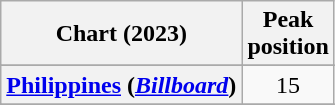<table class="wikitable sortable plainrowheaders" style="text-align:center">
<tr>
<th scope="col">Chart (2023)</th>
<th scope="col">Peak<br>position</th>
</tr>
<tr>
</tr>
<tr>
</tr>
<tr>
<th scope="row"><a href='#'>Philippines</a> (<em><a href='#'>Billboard</a></em>)</th>
<td>15</td>
</tr>
<tr>
</tr>
<tr>
</tr>
</table>
